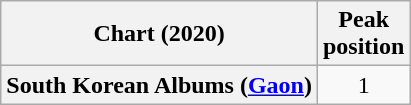<table class="wikitable sortable plainrowheaders" style="text-align:center">
<tr>
<th scope="col">Chart (2020)</th>
<th scope="col">Peak<br>position</th>
</tr>
<tr>
<th scope="row">South Korean Albums (<a href='#'>Gaon</a>)</th>
<td>1</td>
</tr>
</table>
